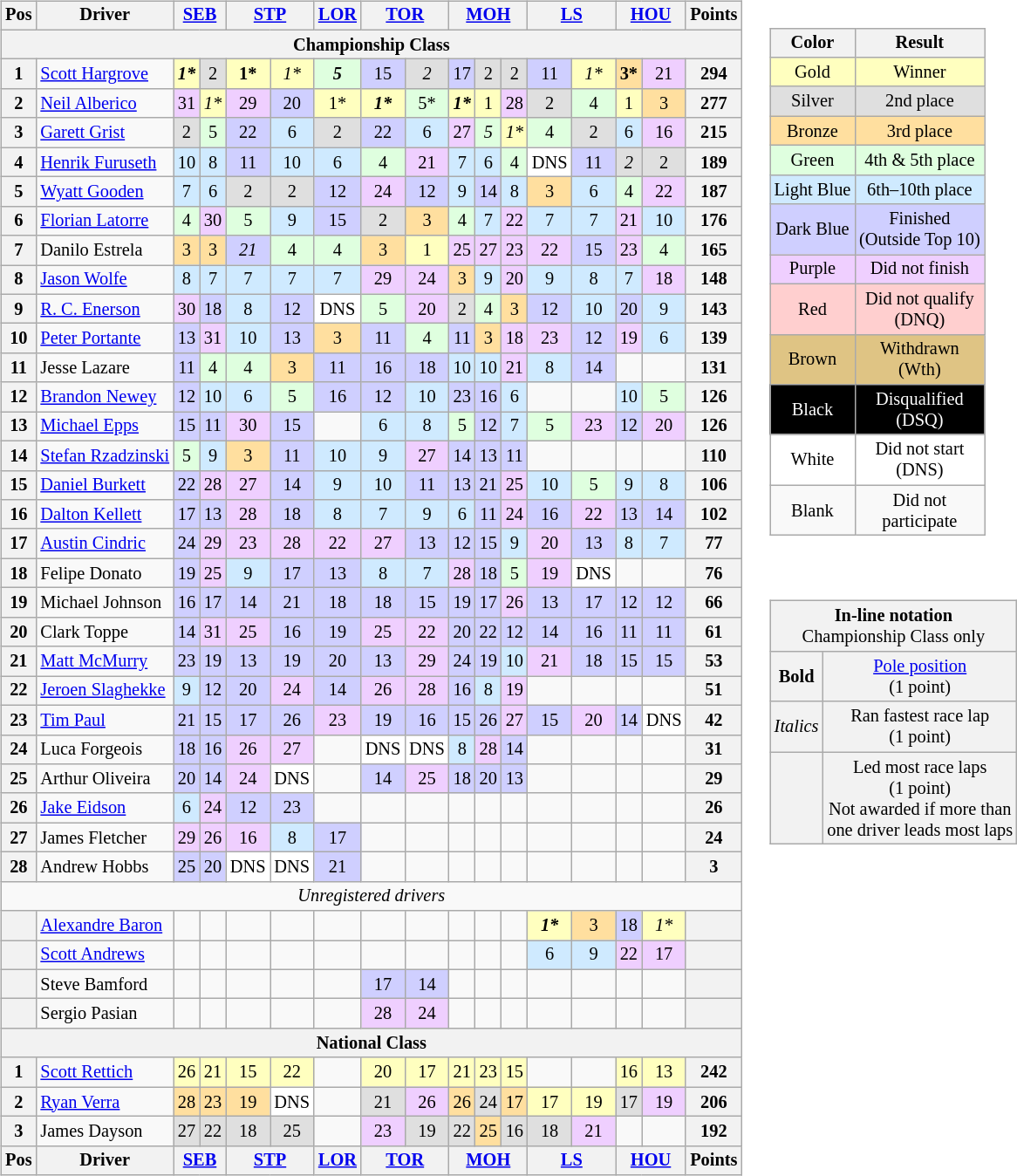<table>
<tr>
<td><br><table class="wikitable" style="font-size:85%; text-align:center">
<tr valign="top">
<th valign="middle">Pos</th>
<th valign="middle">Driver</th>
<th colspan=2><a href='#'>SEB</a></th>
<th colspan=2><a href='#'>STP</a></th>
<th><a href='#'>LOR</a></th>
<th colspan=2><a href='#'>TOR</a></th>
<th colspan=3><a href='#'>MOH</a></th>
<th colspan=2><a href='#'>LS</a></th>
<th colspan=2><a href='#'>HOU</a></th>
<th valign="middle">Points</th>
</tr>
<tr>
<th colspan=17>Championship Class</th>
</tr>
<tr>
<th>1</th>
<td align="left"> <a href='#'>Scott Hargrove</a></td>
<td style="background:#FFFFBF;"><strong><em>1*</em></strong></td>
<td style="background:#DFDFDF;">2</td>
<td style="background:#FFFFBF;"><strong>1*</strong></td>
<td style="background:#FFFFBF;"><em>1*</em></td>
<td style="background:#DFFFDF;"><strong><em>5</em></strong></td>
<td style="background:#CFCFFF;">15</td>
<td style="background:#DFDFDF;"><em>2</em></td>
<td style="background:#CFCFFF;">17</td>
<td style="background:#DFDFDF;">2</td>
<td style="background:#DFDFDF;">2</td>
<td style="background:#CFCFFF;">11</td>
<td style="background:#FFFFBF;"><em>1*</em></td>
<td style="background:#FFDF9F;"><strong>3*</strong></td>
<td style="background:#EFCFFF;">21</td>
<th>294</th>
</tr>
<tr>
<th>2</th>
<td align="left"> <a href='#'>Neil Alberico</a></td>
<td style="background:#EFCFFF;">31</td>
<td style="background:#FFFFBF;"><em>1*</em></td>
<td style="background:#EFCFFF;">29</td>
<td style="background:#CFCFFF;">20</td>
<td style="background:#FFFFBF;">1*</td>
<td style="background:#FFFFBF;"><strong><em>1*</em></strong></td>
<td style="background:#DFFFDF;">5*</td>
<td style="background:#FFFFBF;"><strong><em>1*</em></strong></td>
<td style="background:#FFFFBF;">1</td>
<td style="background:#EFCFFF;">28</td>
<td style="background:#DFDFDF;">2</td>
<td style="background:#DFFFDF;">4</td>
<td style="background:#FFFFBF;">1</td>
<td style="background:#FFDF9F;">3</td>
<th>277</th>
</tr>
<tr>
<th>3</th>
<td align="left"> <a href='#'>Garett Grist</a></td>
<td style="background:#DFDFDF;">2</td>
<td style="background:#DFFFDF;">5</td>
<td style="background:#CFCFFF;">22</td>
<td style="background:#CFEAFF;">6</td>
<td style="background:#DFDFDF;">2</td>
<td style="background:#CFCFFF;">22</td>
<td style="background:#CFEAFF;">6</td>
<td style="background:#EFCFFF;">27</td>
<td style="background:#DFFFDF;"><em>5</em></td>
<td style="background:#FFFFBF;"><em>1*</em></td>
<td style="background:#DFFFDF;">4</td>
<td style="background:#DFDFDF;">2</td>
<td style="background:#CFEAFF;">6</td>
<td style="background:#EFCFFF;">16</td>
<th>215</th>
</tr>
<tr>
<th>4</th>
<td align="left"> <a href='#'>Henrik Furuseth</a></td>
<td style="background:#CFEAFF;">10</td>
<td style="background:#CFEAFF;">8</td>
<td style="background:#CFCFFF;">11</td>
<td style="background:#CFEAFF;">10</td>
<td style="background:#CFEAFF;">6</td>
<td style="background:#DFFFDF;">4</td>
<td style="background:#EFCFFF;">21</td>
<td style="background:#CFEAFF;">7</td>
<td style="background:#CFEAFF;">6</td>
<td style="background:#DFFFDF;">4</td>
<td style="background:#FFFFFF;">DNS</td>
<td style="background:#CFCFFF;">11</td>
<td style="background:#DFDFDF;"><em>2</em></td>
<td style="background:#DFDFDF;">2</td>
<th>189</th>
</tr>
<tr>
<th>5</th>
<td align="left"> <a href='#'>Wyatt Gooden</a></td>
<td style="background:#CFEAFF;">7</td>
<td style="background:#CFEAFF;">6</td>
<td style="background:#DFDFDF;">2</td>
<td style="background:#DFDFDF;">2</td>
<td style="background:#CFCFFF;">12</td>
<td style="background:#EFCFFF;">24</td>
<td style="background:#CFCFFF;">12</td>
<td style="background:#CFEAFF;">9</td>
<td style="background:#CFCFFF;">14</td>
<td style="background:#CFEAFF;">8</td>
<td style="background:#FFDF9F;">3</td>
<td style="background:#CFEAFF;">6</td>
<td style="background:#DFFFDF;">4</td>
<td style="background:#EFCFFF;">22</td>
<th>187</th>
</tr>
<tr>
<th>6</th>
<td align="left"> <a href='#'>Florian Latorre</a></td>
<td style="background:#DFFFDF;">4</td>
<td style="background:#EFCFFF;">30</td>
<td style="background:#DFFFDF;">5</td>
<td style="background:#CFEAFF;">9</td>
<td style="background:#CFCFFF;">15</td>
<td style="background:#DFDFDF;">2</td>
<td style="background:#FFDF9F;">3</td>
<td style="background:#DFFFDF;">4</td>
<td style="background:#CFEAFF;">7</td>
<td style="background:#EFCFFF;">22</td>
<td style="background:#CFEAFF;">7</td>
<td style="background:#CFEAFF;">7</td>
<td style="background:#EFCFFF;">21</td>
<td style="background:#CFEAFF;">10</td>
<th>176</th>
</tr>
<tr>
<th>7</th>
<td align="left"> Danilo Estrela</td>
<td style="background:#FFDF9F;">3</td>
<td style="background:#FFDF9F;">3</td>
<td style="background:#CFCFFF;"><em>21</em></td>
<td style="background:#DFFFDF;">4</td>
<td style="background:#DFFFDF;">4</td>
<td style="background:#FFDF9F;">3</td>
<td style="background:#FFFFBF;">1</td>
<td style="background:#EFCFFF;">25</td>
<td style="background:#EFCFFF;">27</td>
<td style="background:#EFCFFF;">23</td>
<td style="background:#EFCFFF;">22</td>
<td style="background:#CFCFFF;">15</td>
<td style="background:#EFCFFF;">23</td>
<td style="background:#DFFFDF;">4</td>
<th>165</th>
</tr>
<tr>
<th>8</th>
<td align="left"> <a href='#'>Jason Wolfe</a></td>
<td style="background:#CFEAFF;">8</td>
<td style="background:#CFEAFF;">7</td>
<td style="background:#CFEAFF;">7</td>
<td style="background:#CFEAFF;">7</td>
<td style="background:#CFEAFF;">7</td>
<td style="background:#EFCFFF;">29</td>
<td style="background:#EFCFFF;">24</td>
<td style="background:#FFDF9F;">3</td>
<td style="background:#CFEAFF;">9</td>
<td style="background:#EFCFFF;">20</td>
<td style="background:#CFEAFF;">9</td>
<td style="background:#CFEAFF;">8</td>
<td style="background:#CFEAFF;">7</td>
<td style="background:#EFCFFF;">18</td>
<th>148</th>
</tr>
<tr>
<th>9</th>
<td align="left"> <a href='#'>R. C. Enerson</a></td>
<td style="background:#EFCFFF;">30</td>
<td style="background:#CFCFFF;">18</td>
<td style="background:#CFEAFF;">8</td>
<td style="background:#CFCFFF;">12</td>
<td style="background:#FFFFFF;">DNS</td>
<td style="background:#DFFFDF;">5</td>
<td style="background:#EFCFFF;">20</td>
<td style="background:#DFDFDF;">2</td>
<td style="background:#DFFFDF;">4</td>
<td style="background:#FFDF9F;">3</td>
<td style="background:#CFCFFF;">12</td>
<td style="background:#CFEAFF;">10</td>
<td style="background:#CFCFFF;">20</td>
<td style="background:#CFEAFF;">9</td>
<th>143</th>
</tr>
<tr>
<th>10</th>
<td align="left"> <a href='#'>Peter Portante</a></td>
<td style="background:#CFCFFF;">13</td>
<td style="background:#EFCFFF;">31</td>
<td style="background:#CFEAFF;">10</td>
<td style="background:#CFCFFF;">13</td>
<td style="background:#FFDF9F;">3</td>
<td style="background:#CFCFFF;">11</td>
<td style="background:#DFFFDF;">4</td>
<td style="background:#CFCFFF;">11</td>
<td style="background:#FFDF9F;">3</td>
<td style="background:#EFCFFF;">18</td>
<td style="background:#EFCFFF;">23</td>
<td style="background:#CFCFFF;">12</td>
<td style="background:#EFCFFF;">19</td>
<td style="background:#CFEAFF;">6</td>
<th>139</th>
</tr>
<tr>
<th>11</th>
<td align="left"> Jesse Lazare</td>
<td style="background:#CFCFFF;">11</td>
<td style="background:#DFFFDF;">4</td>
<td style="background:#DFFFDF;">4</td>
<td style="background:#FFDF9F;">3</td>
<td style="background:#CFCFFF;">11</td>
<td style="background:#CFCFFF;">16</td>
<td style="background:#CFCFFF;">18</td>
<td style="background:#CFEAFF;">10</td>
<td style="background:#CFEAFF;">10</td>
<td style="background:#EFCFFF;">21</td>
<td style="background:#CFEAFF;">8</td>
<td style="background:#CFCFFF;">14</td>
<td></td>
<td></td>
<th>131</th>
</tr>
<tr>
<th>12</th>
<td align="left"> <a href='#'>Brandon Newey</a></td>
<td style="background:#CFCFFF;">12</td>
<td style="background:#CFEAFF;">10</td>
<td style="background:#CFEAFF;">6</td>
<td style="background:#DFFFDF;">5</td>
<td style="background:#CFCFFF;">16</td>
<td style="background:#CFCFFF;">12</td>
<td style="background:#CFEAFF;">10</td>
<td style="background:#CFCFFF;">23</td>
<td style="background:#CFCFFF;">16</td>
<td style="background:#CFEAFF;">6</td>
<td></td>
<td></td>
<td style="background:#CFEAFF;">10</td>
<td style="background:#DFFFDF;">5</td>
<th>126</th>
</tr>
<tr>
<th>13</th>
<td align="left"> <a href='#'>Michael Epps</a></td>
<td style="background:#CFCFFF;">15</td>
<td style="background:#CFCFFF;">11</td>
<td style="background:#EFCFFF;">30</td>
<td style="background:#CFCFFF;">15</td>
<td></td>
<td style="background:#CFEAFF;">6</td>
<td style="background:#CFEAFF;">8</td>
<td style="background:#DFFFDF;">5</td>
<td style="background:#CFCFFF;">12</td>
<td style="background:#CFEAFF;">7</td>
<td style="background:#DFFFDF;">5</td>
<td style="background:#EFCFFF;">23</td>
<td style="background:#CFCFFF;">12</td>
<td style="background:#EFCFFF;">20</td>
<th>126</th>
</tr>
<tr>
<th>14</th>
<td align="left"> <a href='#'>Stefan Rzadzinski</a></td>
<td style="background:#DFFFDF;">5</td>
<td style="background:#CFEAFF;">9</td>
<td style="background:#FFDF9F;">3</td>
<td style="background:#CFCFFF;">11</td>
<td style="background:#CFEAFF;">10</td>
<td style="background:#CFEAFF;">9</td>
<td style="background:#EFCFFF;">27</td>
<td style="background:#CFCFFF;">14</td>
<td style="background:#CFCFFF;">13</td>
<td style="background:#CFCFFF;">11</td>
<td></td>
<td></td>
<td></td>
<td></td>
<th>110</th>
</tr>
<tr>
<th>15</th>
<td align="left"> <a href='#'>Daniel Burkett</a></td>
<td style="background:#CFCFFF;">22</td>
<td style="background:#EFCFFF;">28</td>
<td style="background:#EFCFFF;">27</td>
<td style="background:#CFCFFF;">14</td>
<td style="background:#CFEAFF;">9</td>
<td style="background:#CFEAFF;">10</td>
<td style="background:#CFCFFF;">11</td>
<td style="background:#CFCFFF;">13</td>
<td style="background:#CFCFFF;">21</td>
<td style="background:#EFCFFF;">25</td>
<td style="background:#CFEAFF;">10</td>
<td style="background:#DFFFDF;">5</td>
<td style="background:#CFEAFF;">9</td>
<td style="background:#CFEAFF;">8</td>
<th>106</th>
</tr>
<tr>
<th>16</th>
<td align="left"> <a href='#'>Dalton Kellett</a></td>
<td style="background:#CFCFFF;">17</td>
<td style="background:#CFCFFF;">13</td>
<td style="background:#EFCFFF;">28</td>
<td style="background:#CFCFFF;">18</td>
<td style="background:#CFEAFF;">8</td>
<td style="background:#CFEAFF;">7</td>
<td style="background:#CFEAFF;">9</td>
<td style="background:#CFEAFF;">6</td>
<td style="background:#CFCFFF;">11</td>
<td style="background:#EFCFFF;">24</td>
<td style="background:#CFCFFF;">16</td>
<td style="background:#EFCFFF;">22</td>
<td style="background:#CFCFFF;">13</td>
<td style="background:#CFCFFF;">14</td>
<th>102</th>
</tr>
<tr>
<th>17</th>
<td align="left"> <a href='#'>Austin Cindric</a></td>
<td style="background:#CFCFFF;">24</td>
<td style="background:#EFCFFF;">29</td>
<td style="background:#EFCFFF;">23</td>
<td style="background:#EFCFFF;">28</td>
<td style="background:#EFCFFF;">22</td>
<td style="background:#EFCFFF;">27</td>
<td style="background:#CFCFFF;">13</td>
<td style="background:#CFCFFF;">12</td>
<td style="background:#CFCFFF;">15</td>
<td style="background:#CFEAFF;">9</td>
<td style="background:#EFCFFF;">20</td>
<td style="background:#CFCFFF;">13</td>
<td style="background:#CFEAFF;">8</td>
<td style="background:#CFEAFF;">7</td>
<th>77</th>
</tr>
<tr>
<th>18</th>
<td align="left"> Felipe Donato</td>
<td style="background:#CFCFFF;">19</td>
<td style="background:#EFCFFF;">25</td>
<td style="background:#CFEAFF;">9</td>
<td style="background:#CFCFFF;">17</td>
<td style="background:#CFCFFF;">13</td>
<td style="background:#CFEAFF;">8</td>
<td style="background:#CFEAFF;">7</td>
<td style="background:#EFCFFF;">28</td>
<td style="background:#CFCFFF;">18</td>
<td style="background:#DFFFDF;">5</td>
<td style="background:#EFCFFF;">19</td>
<td style="background:#FFFFFF;">DNS</td>
<td></td>
<td></td>
<th>76</th>
</tr>
<tr>
<th>19</th>
<td align="left"> Michael Johnson</td>
<td style="background:#CFCFFF;">16</td>
<td style="background:#CFCFFF;">17</td>
<td style="background:#CFCFFF;">14</td>
<td style="background:#CFCFFF;">21</td>
<td style="background:#CFCFFF;">18</td>
<td style="background:#CFCFFF;">18</td>
<td style="background:#CFCFFF;">15</td>
<td style="background:#CFCFFF;">19</td>
<td style="background:#CFCFFF;">17</td>
<td style="background:#EFCFFF;">26</td>
<td style="background:#CFCFFF;">13</td>
<td style="background:#CFCFFF;">17</td>
<td style="background:#CFCFFF;">12</td>
<td style="background:#CFCFFF;">12</td>
<th>66</th>
</tr>
<tr>
<th>20</th>
<td align="left"> Clark Toppe</td>
<td style="background:#CFCFFF;">14</td>
<td style="background:#EFCFFF;">31</td>
<td style="background:#EFCFFF;">25</td>
<td style="background:#CFCFFF;">16</td>
<td style="background:#CFCFFF;">19</td>
<td style="background:#EFCFFF;">25</td>
<td style="background:#EFCFFF;">22</td>
<td style="background:#CFCFFF;">20</td>
<td style="background:#CFCFFF;">22</td>
<td style="background:#CFCFFF;">12</td>
<td style="background:#CFCFFF;">14</td>
<td style="background:#CFCFFF;">16</td>
<td style="background:#CFCFFF;">11</td>
<td style="background:#CFCFFF;">11</td>
<th>61</th>
</tr>
<tr>
<th>21</th>
<td align="left"> <a href='#'>Matt McMurry</a></td>
<td style="background:#CFCFFF;">23</td>
<td style="background:#CFCFFF;">19</td>
<td style="background:#CFCFFF;">13</td>
<td style="background:#CFCFFF;">19</td>
<td style="background:#CFCFFF;">20</td>
<td style="background:#CFCFFF;">13</td>
<td style="background:#EFCFFF;">29</td>
<td style="background:#CFCFFF;">24</td>
<td style="background:#CFCFFF;">19</td>
<td style="background:#CFEAFF;">10</td>
<td style="background:#EFCFFF;">21</td>
<td style="background:#CFCFFF;">18</td>
<td style="background:#CFCFFF;">15</td>
<td style="background:#CFCFFF;">15</td>
<th>53</th>
</tr>
<tr>
<th>22</th>
<td align="left"> <a href='#'>Jeroen Slaghekke</a></td>
<td style="background:#CFEAFF;">9</td>
<td style="background:#CFCFFF;">12</td>
<td style="background:#CFCFFF;">20</td>
<td style="background:#EFCFFF;">24</td>
<td style="background:#CFCFFF;">14</td>
<td style="background:#EFCFFF;">26</td>
<td style="background:#EFCFFF;">28</td>
<td style="background:#CFCFFF;">16</td>
<td style="background:#CFEAFF;">8</td>
<td style="background:#EFCFFF;">19</td>
<td></td>
<td></td>
<td></td>
<td></td>
<th>51</th>
</tr>
<tr>
<th>23</th>
<td align="left"> <a href='#'>Tim Paul</a></td>
<td style="background:#CFCFFF;">21</td>
<td style="background:#CFCFFF;">15</td>
<td style="background:#CFCFFF;">17</td>
<td style="background:#CFCFFF;">26</td>
<td style="background:#EFCFFF;">23</td>
<td style="background:#CFCFFF;">19</td>
<td style="background:#CFCFFF;">16</td>
<td style="background:#CFCFFF;">15</td>
<td style="background:#CFCFFF;">26</td>
<td style="background:#EFCFFF;">27</td>
<td style="background:#CFCFFF;">15</td>
<td style="background:#EFCFFF;">20</td>
<td style="background:#CFCFFF;">14</td>
<td style="background:#FFFFFF;">DNS</td>
<th>42</th>
</tr>
<tr>
<th>24</th>
<td align="left"> Luca Forgeois</td>
<td style="background:#CFCFFF;">18</td>
<td style="background:#CFCFFF;">16</td>
<td style="background:#EFCFFF;">26</td>
<td style="background:#EFCFFF;">27</td>
<td></td>
<td style="background:#FFFFFF;">DNS</td>
<td style="background:#FFFFFF;">DNS</td>
<td style="background:#CFEAFF;">8</td>
<td style="background:#EFCFFF;">28</td>
<td style="background:#CFCFFF;">14</td>
<td></td>
<td></td>
<td></td>
<td></td>
<th>31</th>
</tr>
<tr>
<th>25</th>
<td align="left"> Arthur Oliveira</td>
<td style="background:#CFCFFF;">20</td>
<td style="background:#CFCFFF;">14</td>
<td style="background:#EFCFFF;">24</td>
<td style="background:#FFFFFF;">DNS</td>
<td></td>
<td style="background:#CFCFFF;">14</td>
<td style="background:#EFCFFF;">25</td>
<td style="background:#CFCFFF;">18</td>
<td style="background:#CFCFFF;">20</td>
<td style="background:#CFCFFF;">13</td>
<td></td>
<td></td>
<td></td>
<td></td>
<th>29</th>
</tr>
<tr>
<th>26</th>
<td align="left"> <a href='#'>Jake Eidson</a></td>
<td style="background:#CFEAFF;">6</td>
<td style="background:#EFCFFF;">24</td>
<td style="background:#CFCFFF;">12</td>
<td style="background:#CFCFFF;">23</td>
<td></td>
<td></td>
<td></td>
<td></td>
<td></td>
<td></td>
<td></td>
<td></td>
<td></td>
<td></td>
<th>26</th>
</tr>
<tr>
<th>27</th>
<td align="left"> James Fletcher</td>
<td style="background:#EFCFFF;">29</td>
<td style="background:#EFCFFF;">26</td>
<td style="background:#EFCFFF;">16</td>
<td style="background:#CFEAFF;">8</td>
<td style="background:#CFCFFF;">17</td>
<td></td>
<td></td>
<td></td>
<td></td>
<td></td>
<td></td>
<td></td>
<td></td>
<td></td>
<th>24</th>
</tr>
<tr>
<th>28</th>
<td align="left"> Andrew Hobbs</td>
<td style="background:#CFCFFF;">25</td>
<td style="background:#CFCFFF;">20</td>
<td style="background:#FFFFFF;">DNS</td>
<td style="background:#FFFFFF;">DNS</td>
<td style="background:#CFCFFF;">21</td>
<td></td>
<td></td>
<td></td>
<td></td>
<td></td>
<td></td>
<td></td>
<td></td>
<td></td>
<th>3</th>
</tr>
<tr>
<td colspan=17><em>Unregistered drivers</em></td>
</tr>
<tr>
<th></th>
<td align="left"> <a href='#'>Alexandre Baron</a></td>
<td></td>
<td></td>
<td></td>
<td></td>
<td></td>
<td></td>
<td></td>
<td></td>
<td></td>
<td></td>
<td style="background:#FFFFBF;"><strong><em>1*</em></strong></td>
<td style="background:#FFDF9F;">3</td>
<td style="background:#CFCFFF;">18</td>
<td style="background:#FFFFBF;"><em>1*</em></td>
<th></th>
</tr>
<tr>
<th></th>
<td align="left"> <a href='#'>Scott Andrews</a></td>
<td></td>
<td></td>
<td></td>
<td></td>
<td></td>
<td></td>
<td></td>
<td></td>
<td></td>
<td></td>
<td style="background:#CFEAFF;">6</td>
<td style="background:#CFEAFF;">9</td>
<td style="background:#EFCFFF;">22</td>
<td style="background:#EFCFFF;">17</td>
<th></th>
</tr>
<tr>
<th></th>
<td align="left"> Steve Bamford</td>
<td></td>
<td></td>
<td></td>
<td></td>
<td></td>
<td style="background:#CFCFFF;">17</td>
<td style="background:#CFCFFF;">14</td>
<td></td>
<td></td>
<td></td>
<td></td>
<td></td>
<td></td>
<td></td>
<th></th>
</tr>
<tr>
<th></th>
<td align="left"> Sergio Pasian</td>
<td></td>
<td></td>
<td></td>
<td></td>
<td></td>
<td style="background:#EFCFFF;">28</td>
<td style="background:#EFCFFF;">24</td>
<td></td>
<td></td>
<td></td>
<td></td>
<td></td>
<td></td>
<td></td>
<th></th>
</tr>
<tr>
<th colspan=17>National Class</th>
</tr>
<tr>
<th>1</th>
<td align="left"> <a href='#'>Scott Rettich</a></td>
<td style="background:#FFFFBF;">26</td>
<td style="background:#FFFFBF;">21</td>
<td style="background:#FFFFBF;">15</td>
<td style="background:#FFFFBF;">22</td>
<td></td>
<td style="background:#FFFFBF;">20</td>
<td style="background:#FFFFBF;">17</td>
<td style="background:#FFFFBF;">21</td>
<td style="background:#FFFFBF;">23</td>
<td style="background:#FFFFBF;">15</td>
<td></td>
<td></td>
<td style="background:#FFFFBF;">16</td>
<td style="background:#FFFFBF;">13</td>
<th>242</th>
</tr>
<tr>
<th>2</th>
<td align="left"> <a href='#'>Ryan Verra</a></td>
<td style="background:#FFDF9F;">28</td>
<td style="background:#FFDF9F;">23</td>
<td style="background:#FFDF9F;">19</td>
<td style="background:#FFFFFF;">DNS</td>
<td></td>
<td style="background:#DFDFDF;">21</td>
<td style="background:#EFCFFF;">26</td>
<td style="background:#FFDF9F;">26</td>
<td style="background:#DFDFDF;">24</td>
<td style="background:#FFDF9F;">17</td>
<td style="background:#FFFFBF;">17</td>
<td style="background:#FFFFBF;">19</td>
<td style="background:#DFDFDF;">17</td>
<td style="background:#EFCFFF;">19</td>
<th>206</th>
</tr>
<tr>
<th>3</th>
<td align="left"> James Dayson</td>
<td style="background:#DFDFDF;">27</td>
<td style="background:#DFDFDF;">22</td>
<td style="background:#DFDFDF;">18</td>
<td style="background:#DFDFDF;">25</td>
<td></td>
<td style="background:#EFCFFF;">23</td>
<td style="background:#DFDFDF;">19</td>
<td style="background:#DFDFDF;">22</td>
<td style="background:#FFDF9F;">25</td>
<td style="background:#DFDFDF;">16</td>
<td style="background:#DFDFDF;">18</td>
<td style="background:#EFCFFF;">21</td>
<td></td>
<td></td>
<th>192</th>
</tr>
<tr style="background: #f9f9f9;" valign="top">
<th valign="middle">Pos</th>
<th valign="middle">Driver</th>
<th colspan=2><a href='#'>SEB</a></th>
<th colspan=2><a href='#'>STP</a></th>
<th><a href='#'>LOR</a></th>
<th colspan=2><a href='#'>TOR</a></th>
<th colspan=3><a href='#'>MOH</a></th>
<th colspan=2><a href='#'>LS</a></th>
<th colspan=2><a href='#'>HOU</a></th>
<th valign="middle">Points</th>
</tr>
</table>
</td>
<td valign="top"><br><table>
<tr>
<td><br><table style="margin-right:0; font-size:85%; text-align:center;" class="wikitable">
<tr>
<th>Color</th>
<th>Result</th>
</tr>
<tr style="background:#FFFFBF;">
<td>Gold</td>
<td>Winner</td>
</tr>
<tr style="background:#DFDFDF;">
<td>Silver</td>
<td>2nd place</td>
</tr>
<tr style="background:#FFDF9F;">
<td>Bronze</td>
<td>3rd place</td>
</tr>
<tr style="background:#DFFFDF;">
<td>Green</td>
<td>4th & 5th place</td>
</tr>
<tr style="background:#CFEAFF;">
<td>Light Blue</td>
<td>6th–10th place</td>
</tr>
<tr style="background:#CFCFFF;">
<td>Dark Blue</td>
<td>Finished<br>(Outside Top 10)</td>
</tr>
<tr style="background:#EFCFFF;">
<td>Purple</td>
<td>Did not finish</td>
</tr>
<tr style="background:#FFCFCF;">
<td>Red</td>
<td>Did not qualify<br>(DNQ)</td>
</tr>
<tr style="background:#DFC484;">
<td>Brown</td>
<td>Withdrawn<br>(Wth)</td>
</tr>
<tr style="background:#000000; color:white;">
<td>Black</td>
<td>Disqualified<br>(DSQ)</td>
</tr>
<tr style="background:#FFFFFF;">
<td>White</td>
<td>Did not start<br>(DNS)</td>
</tr>
<tr>
<td>Blank</td>
<td>Did not<br>participate</td>
</tr>
</table>
</td>
</tr>
<tr>
<td><br><table style="margin-right:0; font-size:85%; text-align:center;" class="wikitable">
<tr>
<td style="background:#F2F2F2;" align=center colspan=2><strong>In-line notation</strong><br>Championship Class only</td>
</tr>
<tr>
<td style="background:#F2F2F2;" align=center><strong>Bold</strong></td>
<td style="background:#F2F2F2;" align=center><a href='#'>Pole position</a><br>(1 point)</td>
</tr>
<tr>
<td style="background:#F2F2F2;" align=center><em>Italics</em></td>
<td style="background:#F2F2F2;" align=center>Ran fastest race lap<br>(1 point)</td>
</tr>
<tr>
<td style="background:#F2F2F2;" align=center></td>
<td style="background:#F2F2F2;" align=center>Led most race laps<br>(1 point)<br>Not awarded if more than<br>one driver leads most laps</td>
</tr>
</table>
</td>
</tr>
</table>
</td>
</tr>
</table>
